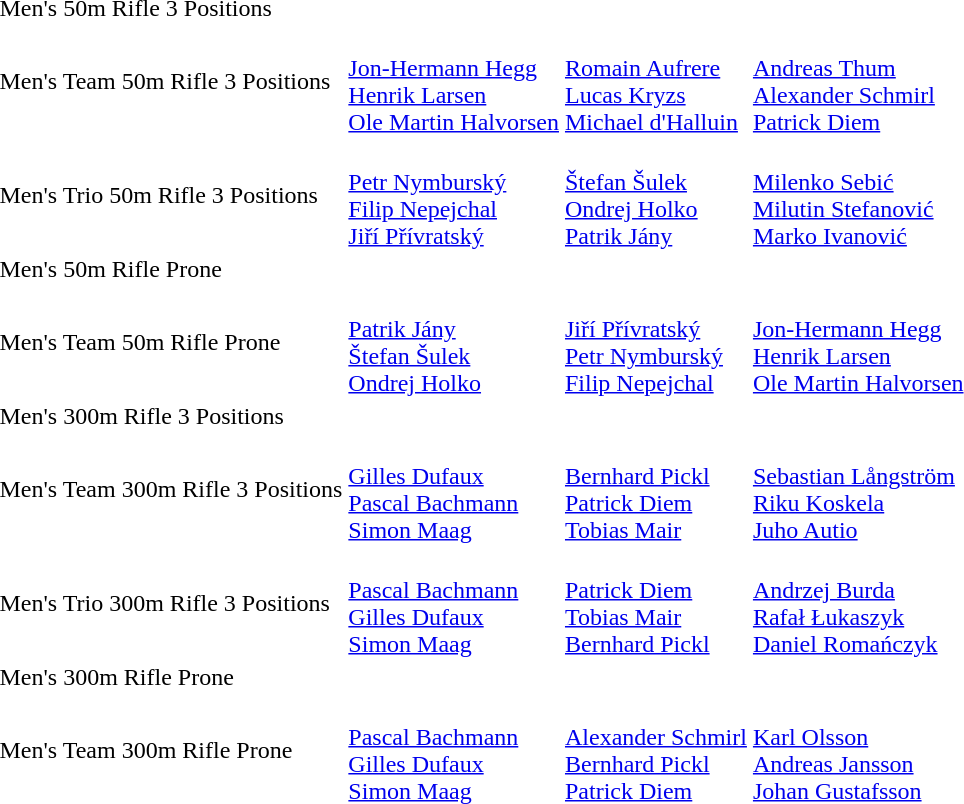<table>
<tr>
<td>Men's 50m Rifle 3 Positions</td>
<td></td>
<td></td>
<td></td>
</tr>
<tr>
<td>Men's Team 50m Rifle 3 Positions</td>
<td><br><a href='#'>Jon-Hermann Hegg</a><br><a href='#'>Henrik Larsen</a><br><a href='#'>Ole Martin Halvorsen</a></td>
<td><br><a href='#'>Romain Aufrere</a><br><a href='#'>Lucas Kryzs</a><br><a href='#'>Michael d'Halluin</a></td>
<td><br><a href='#'>Andreas Thum</a><br><a href='#'>Alexander Schmirl</a><br><a href='#'>Patrick Diem</a></td>
</tr>
<tr>
<td>Men's Trio 50m Rifle 3 Positions</td>
<td><br><a href='#'>Petr Nymburský</a><br><a href='#'>Filip Nepejchal</a><br><a href='#'>Jiří Přívratský</a></td>
<td><br><a href='#'>Štefan Šulek</a><br><a href='#'>Ondrej Holko</a><br><a href='#'>Patrik Jány</a></td>
<td><br><a href='#'>Milenko Sebić</a><br><a href='#'>Milutin Stefanović</a><br><a href='#'>Marko Ivanović</a></td>
</tr>
<tr>
<td>Men's 50m Rifle Prone</td>
<td></td>
<td></td>
<td></td>
</tr>
<tr>
<td>Men's Team 50m Rifle Prone</td>
<td><br><a href='#'>Patrik Jány</a><br><a href='#'>Štefan Šulek</a><br><a href='#'>Ondrej Holko</a></td>
<td><br><a href='#'>Jiří Přívratský</a><br><a href='#'>Petr Nymburský</a><br><a href='#'>Filip Nepejchal</a></td>
<td><br><a href='#'>Jon-Hermann Hegg</a><br><a href='#'>Henrik Larsen</a><br><a href='#'>Ole Martin Halvorsen</a></td>
</tr>
<tr>
<td>Men's 300m Rifle 3 Positions</td>
<td></td>
<td></td>
<td></td>
</tr>
<tr>
<td>Men's Team 300m Rifle 3 Positions</td>
<td><br><a href='#'>Gilles Dufaux</a><br><a href='#'>Pascal Bachmann</a><br><a href='#'>Simon Maag</a></td>
<td><br><a href='#'>Bernhard Pickl</a><br><a href='#'>Patrick Diem</a><br><a href='#'>Tobias Mair</a></td>
<td><br><a href='#'>Sebastian Långström</a><br><a href='#'>Riku Koskela</a><br><a href='#'>Juho Autio</a></td>
</tr>
<tr>
<td>Men's Trio 300m Rifle 3 Positions</td>
<td><br><a href='#'>Pascal Bachmann</a><br><a href='#'>Gilles Dufaux</a><br><a href='#'>Simon Maag</a></td>
<td><br><a href='#'>Patrick Diem</a><br><a href='#'>Tobias Mair</a><br><a href='#'>Bernhard Pickl</a></td>
<td><br><a href='#'>Andrzej Burda</a><br><a href='#'>Rafał Łukaszyk</a><br><a href='#'>Daniel Romańczyk</a></td>
</tr>
<tr>
<td>Men's 300m Rifle Prone</td>
<td></td>
<td></td>
<td></td>
</tr>
<tr>
<td>Men's Team 300m Rifle Prone</td>
<td><br><a href='#'>Pascal Bachmann</a><br><a href='#'>Gilles Dufaux</a><br><a href='#'>Simon Maag</a></td>
<td><br><a href='#'>Alexander Schmirl</a><br><a href='#'>Bernhard Pickl</a><br><a href='#'>Patrick Diem</a></td>
<td><br><a href='#'>Karl Olsson</a><br><a href='#'>Andreas Jansson</a><br><a href='#'>Johan Gustafsson</a></td>
</tr>
</table>
